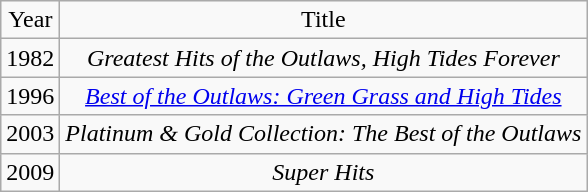<table class="wikitable plainrowheaders" style="text-align:center;">
<tr>
<td>Year</td>
<td>Title</td>
</tr>
<tr>
<td>1982</td>
<td><em>Greatest Hits of the Outlaws, High Tides Forever</em></td>
</tr>
<tr>
<td>1996</td>
<td><em><a href='#'>Best of the Outlaws: Green Grass and High Tides</a></em></td>
</tr>
<tr>
<td>2003</td>
<td><em>Platinum & Gold Collection: The Best of the Outlaws</em></td>
</tr>
<tr>
<td>2009</td>
<td><em>Super Hits</em></td>
</tr>
</table>
